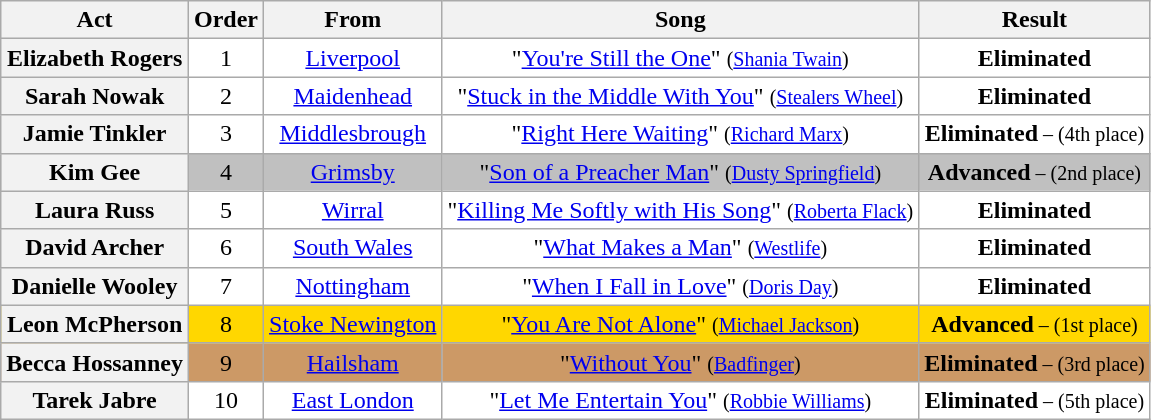<table class="wikitable plainrowheaders" style="text-align:center;">
<tr>
<th scope="col">Act</th>
<th scope="col">Order</th>
<th scope="col">From</th>
<th scope="col">Song</th>
<th scope="col">Result</th>
</tr>
<tr style="background:white;">
<th scope="row">Elizabeth Rogers</th>
<td>1</td>
<td><a href='#'>Liverpool</a></td>
<td>"<a href='#'>You're Still the One</a>" <small>(<a href='#'>Shania Twain</a>)</small></td>
<td><strong>Eliminated</strong></td>
</tr>
<tr style="background:white;">
<th scope="row">Sarah Nowak</th>
<td>2</td>
<td><a href='#'>Maidenhead</a></td>
<td>"<a href='#'>Stuck in the Middle With You</a>" <small>(<a href='#'>Stealers Wheel</a>)</small></td>
<td><strong>Eliminated</strong></td>
</tr>
<tr style="background:white;">
<th scope="row">Jamie Tinkler</th>
<td>3</td>
<td><a href='#'>Middlesbrough</a></td>
<td>"<a href='#'>Right Here Waiting</a>"  <small>(<a href='#'>Richard Marx</a>)</small></td>
<td><strong>Eliminated</strong><small> – (4th place)</small></td>
</tr>
<tr style="background:silver;">
<th scope="row">Kim Gee</th>
<td>4</td>
<td><a href='#'>Grimsby</a></td>
<td>"<a href='#'>Son of a Preacher Man</a>"  <small>(<a href='#'>Dusty Springfield</a>)</small></td>
<td><strong>Advanced</strong><small> – (2nd place)</small></td>
</tr>
<tr style="background:white;">
<th scope="row">Laura Russ</th>
<td>5</td>
<td><a href='#'>Wirral</a></td>
<td>"<a href='#'>Killing Me Softly with His Song</a>"  <small>(<a href='#'>Roberta Flack</a>)</small></td>
<td><strong>Eliminated</strong></td>
</tr>
<tr style="background:white;">
<th scope="row">David Archer</th>
<td>6</td>
<td><a href='#'>South Wales</a></td>
<td>"<a href='#'>What Makes a Man</a>"  <small>(<a href='#'>Westlife</a>)</small></td>
<td><strong>Eliminated</strong></td>
</tr>
<tr style="background:white;">
<th scope="row">Danielle Wooley</th>
<td>7</td>
<td><a href='#'>Nottingham</a></td>
<td>"<a href='#'>When I Fall in Love</a>"  <small>(<a href='#'>Doris Day</a>)</small></td>
<td><strong>Eliminated</strong></td>
</tr>
<tr style="background:gold;">
<th scope="row">Leon McPherson</th>
<td>8</td>
<td><a href='#'>Stoke Newington</a></td>
<td>"<a href='#'>You Are Not Alone</a>"  <small>(<a href='#'>Michael Jackson</a>)</small></td>
<td><strong>Advanced</strong><small> – (1st place)</small></td>
</tr>
<tr style="background:#c96;">
<th scope="row">Becca Hossanney</th>
<td>9</td>
<td><a href='#'>Hailsham</a></td>
<td>"<a href='#'>Without You</a>"  <small>(<a href='#'>Badfinger</a>)</small></td>
<td><strong>Eliminated</strong><small> – (3rd place)</small></td>
</tr>
<tr style="background:white;">
<th scope="row">Tarek Jabre</th>
<td>10</td>
<td><a href='#'>East London</a></td>
<td>"<a href='#'>Let Me Entertain You</a>"  <small>(<a href='#'>Robbie Williams</a>)</small></td>
<td><strong>Eliminated</strong><small> – (5th place)</small></td>
</tr>
</table>
